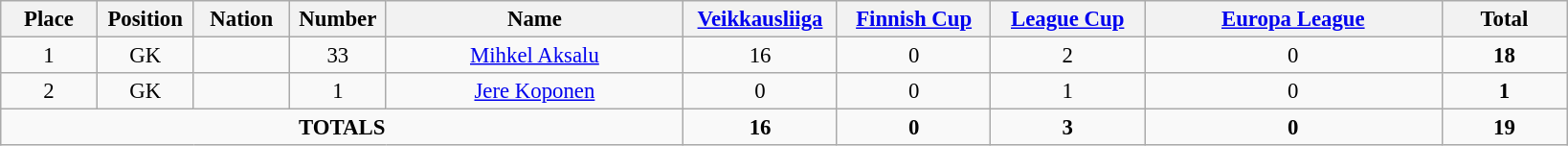<table class="wikitable" style="font-size: 95%; text-align: center;">
<tr>
<th width=60>Place</th>
<th width=60>Position</th>
<th width=60>Nation</th>
<th width=60>Number</th>
<th width=200>Name</th>
<th width=100><a href='#'>Veikkausliiga</a></th>
<th width=100><a href='#'>Finnish Cup</a></th>
<th width=100><a href='#'>League Cup</a></th>
<th width=200><a href='#'>Europa League</a></th>
<th width=80><strong>Total</strong></th>
</tr>
<tr>
<td>1</td>
<td>GK</td>
<td></td>
<td>33</td>
<td><a href='#'>Mihkel Aksalu</a></td>
<td>16</td>
<td>0</td>
<td>2</td>
<td>0</td>
<td><strong>18</strong></td>
</tr>
<tr>
<td>2</td>
<td>GK</td>
<td></td>
<td>1</td>
<td><a href='#'>Jere Koponen</a></td>
<td>0</td>
<td>0</td>
<td>1</td>
<td>0</td>
<td><strong>1</strong></td>
</tr>
<tr>
<td colspan="5"><strong>TOTALS</strong></td>
<td><strong>16</strong></td>
<td><strong>0</strong></td>
<td><strong>3</strong></td>
<td><strong>0</strong></td>
<td><strong>19</strong></td>
</tr>
</table>
